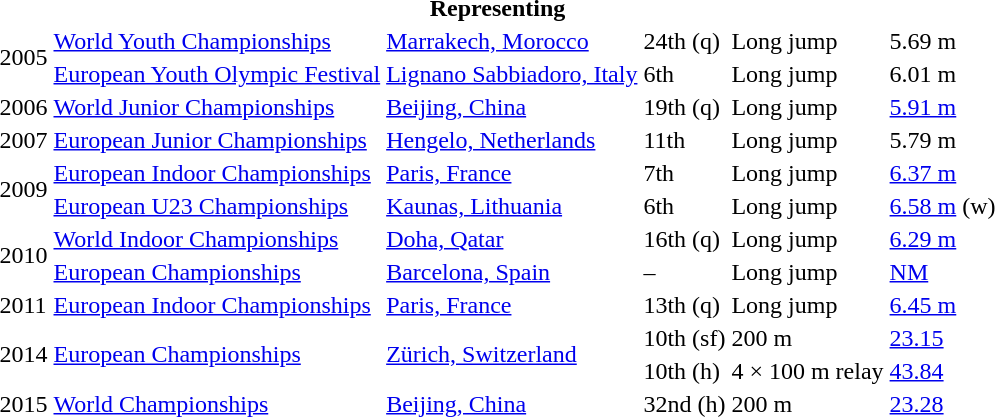<table>
<tr>
<th colspan="6">Representing </th>
</tr>
<tr>
<td rowspan=2>2005</td>
<td><a href='#'>World Youth Championships</a></td>
<td><a href='#'>Marrakech, Morocco</a></td>
<td>24th (q)</td>
<td>Long jump</td>
<td>5.69 m</td>
</tr>
<tr>
<td><a href='#'>European Youth Olympic Festival</a></td>
<td><a href='#'>Lignano Sabbiadoro, Italy</a></td>
<td>6th</td>
<td>Long jump</td>
<td>6.01 m</td>
</tr>
<tr>
<td>2006</td>
<td><a href='#'>World Junior Championships</a></td>
<td><a href='#'>Beijing, China</a></td>
<td>19th (q)</td>
<td>Long jump</td>
<td><a href='#'>5.91 m</a></td>
</tr>
<tr>
<td>2007</td>
<td><a href='#'>European Junior Championships</a></td>
<td><a href='#'>Hengelo, Netherlands</a></td>
<td>11th</td>
<td>Long jump</td>
<td>5.79 m</td>
</tr>
<tr>
<td rowspan=2>2009</td>
<td><a href='#'>European Indoor Championships</a></td>
<td><a href='#'>Paris, France</a></td>
<td>7th</td>
<td>Long jump</td>
<td><a href='#'>6.37 m</a></td>
</tr>
<tr>
<td><a href='#'>European U23 Championships</a></td>
<td><a href='#'>Kaunas, Lithuania</a></td>
<td>6th</td>
<td>Long jump</td>
<td><a href='#'>6.58 m</a> (w)</td>
</tr>
<tr>
<td rowspan=2>2010</td>
<td><a href='#'>World Indoor Championships</a></td>
<td><a href='#'>Doha, Qatar</a></td>
<td>16th (q)</td>
<td>Long jump</td>
<td><a href='#'>6.29 m</a></td>
</tr>
<tr>
<td><a href='#'>European Championships</a></td>
<td><a href='#'>Barcelona, Spain</a></td>
<td>–</td>
<td>Long jump</td>
<td><a href='#'>NM</a></td>
</tr>
<tr>
<td>2011</td>
<td><a href='#'>European Indoor Championships</a></td>
<td><a href='#'>Paris, France</a></td>
<td>13th (q)</td>
<td>Long jump</td>
<td><a href='#'>6.45 m</a></td>
</tr>
<tr>
<td rowspan=2>2014</td>
<td rowspan=2><a href='#'>European Championships</a></td>
<td rowspan=2><a href='#'>Zürich, Switzerland</a></td>
<td>10th (sf)</td>
<td>200 m</td>
<td><a href='#'>23.15</a></td>
</tr>
<tr>
<td>10th (h)</td>
<td>4 × 100 m relay</td>
<td><a href='#'>43.84</a></td>
</tr>
<tr>
<td>2015</td>
<td><a href='#'>World Championships</a></td>
<td><a href='#'>Beijing, China</a></td>
<td>32nd (h)</td>
<td>200 m</td>
<td><a href='#'>23.28</a></td>
</tr>
</table>
